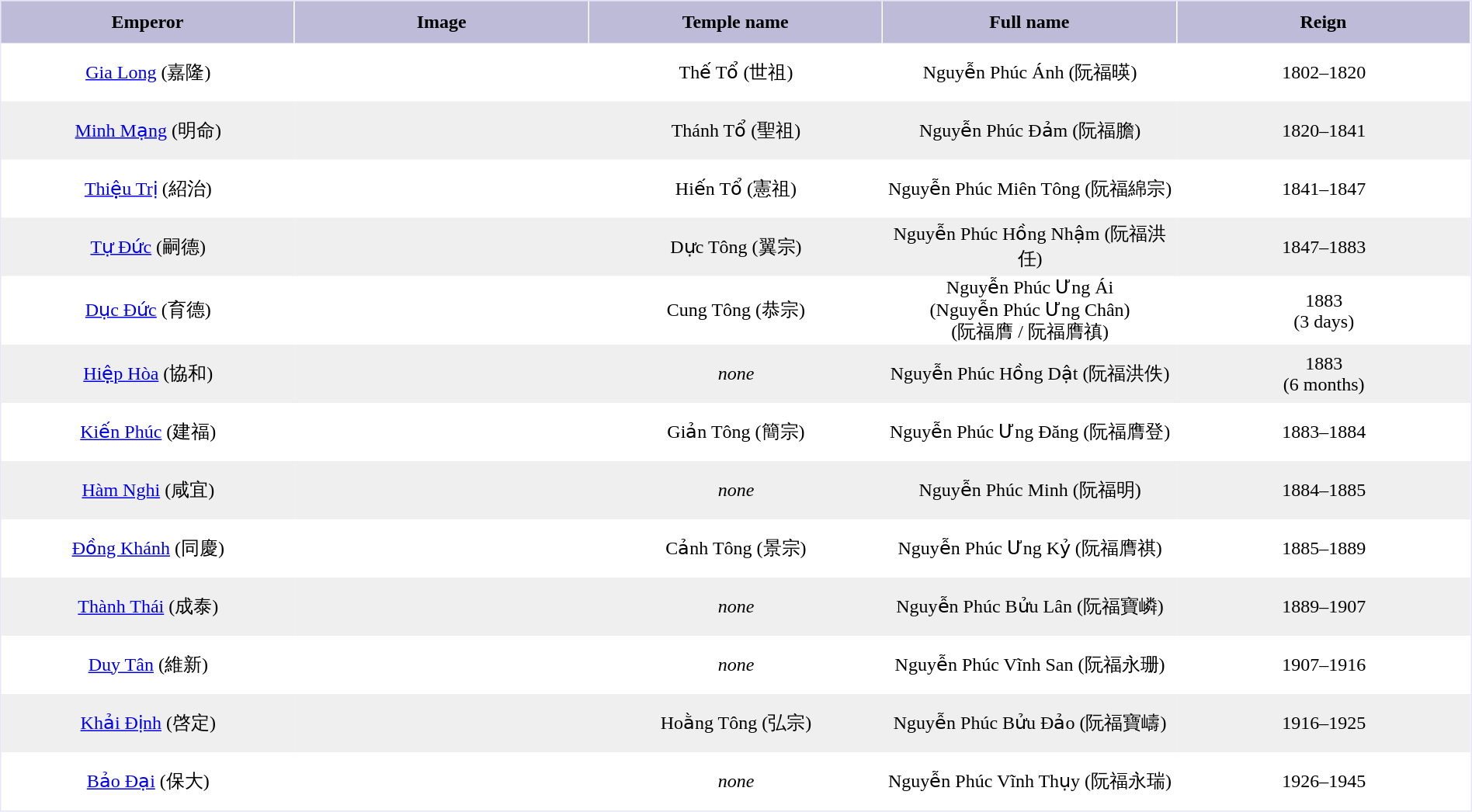<table width=100% cellpadding=0 cellspacing=0 style="text-align: center; border: 1px solid #E6E6FA;">
<tr bgcolor="#BDBBD7" style="height:36px;">
<th width="20%" style="border-right: 1px solid #FFFFFF;">Emperor</th>
<th width="20%" style="border-right: 1px solid #FFFFFF;">Image</th>
<th width="20%" style="border-right: 1px solid #FFFFFF;">Temple name</th>
<th width="20%" style="border-right: 1px solid #FFFFFF;">Full name</th>
<th width="20%" colspan="3" style="border-right: 1px solid #FFFFFF;">Reign</th>
</tr>
<tr style="height:50px;">
<td><a href='#'>Gia Long</a> (嘉隆)</td>
<td></td>
<td>Thế Tổ (世祖)</td>
<td>Nguyễn Phúc Ánh (阮福暎)</td>
<td>1802–1820</td>
</tr>
<tr style="height:50px;" bgcolor="#EFEFEF">
<td><a href='#'>Minh Mạng</a> (明命)</td>
<td></td>
<td>Thánh Tổ (聖祖)</td>
<td>Nguyễn Phúc Đảm (阮福膽)</td>
<td>1820–1841</td>
</tr>
<tr style="height:50px;">
<td><a href='#'>Thiệu Trị</a> (紹治)</td>
<td></td>
<td>Hiến Tổ (憲祖)</td>
<td>Nguyễn Phúc Miên Tông (阮福綿宗)</td>
<td>1841–1847</td>
</tr>
<tr style="height:50px;" bgcolor="#EFEFEF">
<td><a href='#'>Tự Đức</a> (嗣德)</td>
<td></td>
<td>Dực Tông (翼宗)</td>
<td>Nguyễn Phúc Hồng Nhậm (阮福洪任)</td>
<td>1847–1883</td>
</tr>
<tr style="height:50px;">
<td><a href='#'>Dục Đức</a> (育德)</td>
<td></td>
<td>Cung Tông (恭宗)</td>
<td>Nguyễn Phúc Ưng Ái <br>(Nguyễn Phúc Ưng Chân)<br>(阮福膺 / 阮福膺禛)</td>
<td>1883<br>(3 days)</td>
</tr>
<tr style="height:50px;" bgcolor="#EFEFEF">
<td><a href='#'>Hiệp Hòa</a> (協和)</td>
<td></td>
<td><em>none</em></td>
<td>Nguyễn Phúc Hồng Dật (阮福洪佚)</td>
<td>1883<br>(6 months)</td>
</tr>
<tr style="height:50px;">
<td><a href='#'>Kiến Phúc</a> (建福)</td>
<td></td>
<td>Giản Tông (簡宗)</td>
<td>Nguyễn Phúc Ưng Đăng (阮福膺登)</td>
<td>1883–1884</td>
</tr>
<tr style="height:50px;" bgcolor="#EFEFEF">
<td><a href='#'>Hàm Nghi</a> (咸宜)</td>
<td></td>
<td><em>none</em></td>
<td>Nguyễn Phúc Minh (阮福明)</td>
<td>1884–1885</td>
</tr>
<tr style="height:50px;">
<td><a href='#'>Đồng Khánh</a> (同慶)</td>
<td></td>
<td>Cảnh Tông (景宗)</td>
<td>Nguyễn Phúc Ưng Kỷ (阮福膺祺)</td>
<td>1885–1889</td>
</tr>
<tr style="height:50px;" bgcolor="#EFEFEF">
<td><a href='#'>Thành Thái</a> (成泰)</td>
<td></td>
<td><em>none</em></td>
<td>Nguyễn Phúc Bửu Lân (阮福寶嶙)</td>
<td>1889–1907</td>
</tr>
<tr style="height:50px;">
<td><a href='#'>Duy Tân</a> (維新)</td>
<td></td>
<td><em>none</em></td>
<td>Nguyễn Phúc Vĩnh San (阮福永珊)</td>
<td>1907–1916</td>
</tr>
<tr style="height:50px;" bgcolor="#EFEFEF">
<td><a href='#'>Khải Định</a> (啓定)</td>
<td></td>
<td>Hoằng Tông (弘宗)</td>
<td>Nguyễn Phúc Bửu Đảo (阮福寶嶹)</td>
<td>1916–1925</td>
</tr>
<tr style="height:50px;">
<td><a href='#'>Bảo Đại</a> (保大)</td>
<td></td>
<td rowspan="4"><em>none</em></td>
<td>Nguyễn Phúc Vĩnh Thụy (阮福永瑞)</td>
<td>1926–1945</td>
</tr>
</table>
